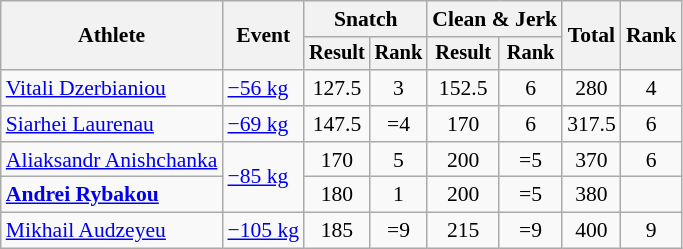<table class="wikitable" style="font-size:90%">
<tr>
<th rowspan="2">Athlete</th>
<th rowspan="2">Event</th>
<th colspan="2">Snatch</th>
<th colspan="2">Clean & Jerk</th>
<th rowspan="2">Total</th>
<th rowspan="2">Rank</th>
</tr>
<tr style="font-size:95%">
<th>Result</th>
<th>Rank</th>
<th>Result</th>
<th>Rank</th>
</tr>
<tr align=center>
<td align=left><a href='#'>Vitali Dzerbianiou</a></td>
<td align=left><a href='#'>−56 kg</a></td>
<td>127.5</td>
<td>3</td>
<td>152.5</td>
<td>6</td>
<td>280</td>
<td>4</td>
</tr>
<tr align=center>
<td align=left><a href='#'>Siarhei Laurenau</a></td>
<td align=left><a href='#'>−69 kg</a></td>
<td>147.5</td>
<td>=4</td>
<td>170</td>
<td>6</td>
<td>317.5</td>
<td>6</td>
</tr>
<tr align=center>
<td align=left><a href='#'>Aliaksandr Anishchanka</a></td>
<td align=left rowspan=2><a href='#'>−85 kg</a></td>
<td>170</td>
<td>5</td>
<td>200</td>
<td>=5</td>
<td>370</td>
<td>6</td>
</tr>
<tr align=center>
<td align=left><strong><a href='#'>Andrei Rybakou</a></strong></td>
<td>180</td>
<td>1</td>
<td>200</td>
<td>=5</td>
<td>380</td>
<td></td>
</tr>
<tr align=center>
<td align=left><a href='#'>Mikhail Audzeyeu</a></td>
<td align=left><a href='#'>−105 kg</a></td>
<td>185</td>
<td>=9</td>
<td>215</td>
<td>=9</td>
<td>400</td>
<td>9</td>
</tr>
</table>
